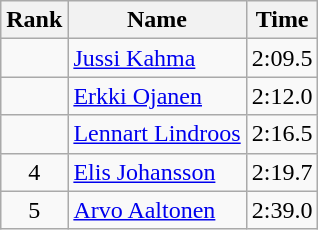<table class="wikitable" style="text-align:center">
<tr>
<th>Rank</th>
<th>Name</th>
<th>Time</th>
</tr>
<tr>
<td></td>
<td align=left><a href='#'>Jussi Kahma</a></td>
<td>2:09.5</td>
</tr>
<tr>
<td></td>
<td align=left><a href='#'>Erkki Ojanen</a></td>
<td>2:12.0</td>
</tr>
<tr>
<td></td>
<td align=left><a href='#'>Lennart Lindroos</a></td>
<td>2:16.5</td>
</tr>
<tr>
<td>4</td>
<td align=left><a href='#'>Elis Johansson</a></td>
<td>2:19.7</td>
</tr>
<tr>
<td>5</td>
<td align=left><a href='#'>Arvo Aaltonen</a></td>
<td>2:39.0</td>
</tr>
</table>
